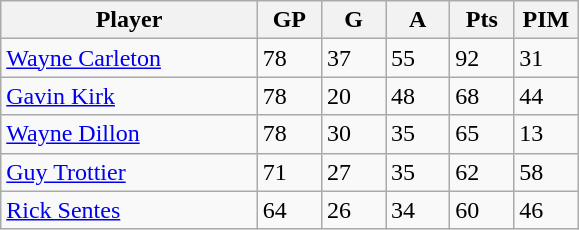<table class="wikitable">
<tr>
<th bgcolor="#DDDDFF" width="40%">Player</th>
<th bgcolor="#DDDDFF" width="10%">GP</th>
<th bgcolor="#DDDDFF" width="10%">G</th>
<th bgcolor="#DDDDFF" width="10%">A</th>
<th bgcolor="#DDDDFF" width="10%">Pts</th>
<th bgcolor="#DDDDFF" width="10%">PIM</th>
</tr>
<tr>
<td><a href='#'>Wayne Carleton</a></td>
<td>78</td>
<td>37</td>
<td>55</td>
<td>92</td>
<td>31</td>
</tr>
<tr>
<td><a href='#'>Gavin Kirk</a></td>
<td>78</td>
<td>20</td>
<td>48</td>
<td>68</td>
<td>44</td>
</tr>
<tr>
<td><a href='#'>Wayne Dillon</a></td>
<td>78</td>
<td>30</td>
<td>35</td>
<td>65</td>
<td>13</td>
</tr>
<tr>
<td><a href='#'>Guy Trottier</a></td>
<td>71</td>
<td>27</td>
<td>35</td>
<td>62</td>
<td>58</td>
</tr>
<tr>
<td><a href='#'>Rick Sentes</a></td>
<td>64</td>
<td>26</td>
<td>34</td>
<td>60</td>
<td>46</td>
</tr>
</table>
